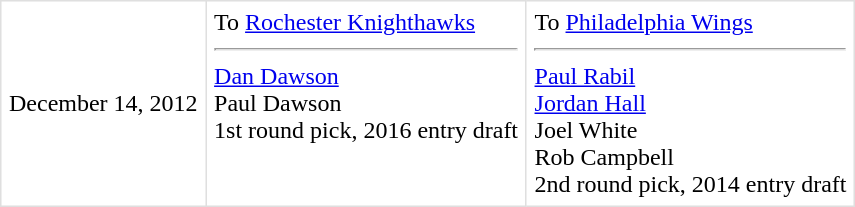<table border=1 style="border-collapse:collapse" bordercolor="#DFDFDF"  cellpadding="5">
<tr>
<td>December 14, 2012<br></td>
<td valign="top">To <a href='#'>Rochester Knighthawks</a> <hr><a href='#'>Dan Dawson</a><br>Paul Dawson<br>1st round pick, 2016 entry draft</td>
<td valign="top">To <a href='#'>Philadelphia Wings</a> <hr><a href='#'>Paul Rabil</a><br><a href='#'>Jordan Hall</a><br>Joel White<br>Rob Campbell<br>2nd round pick, 2014 entry draft</td>
</tr>
</table>
